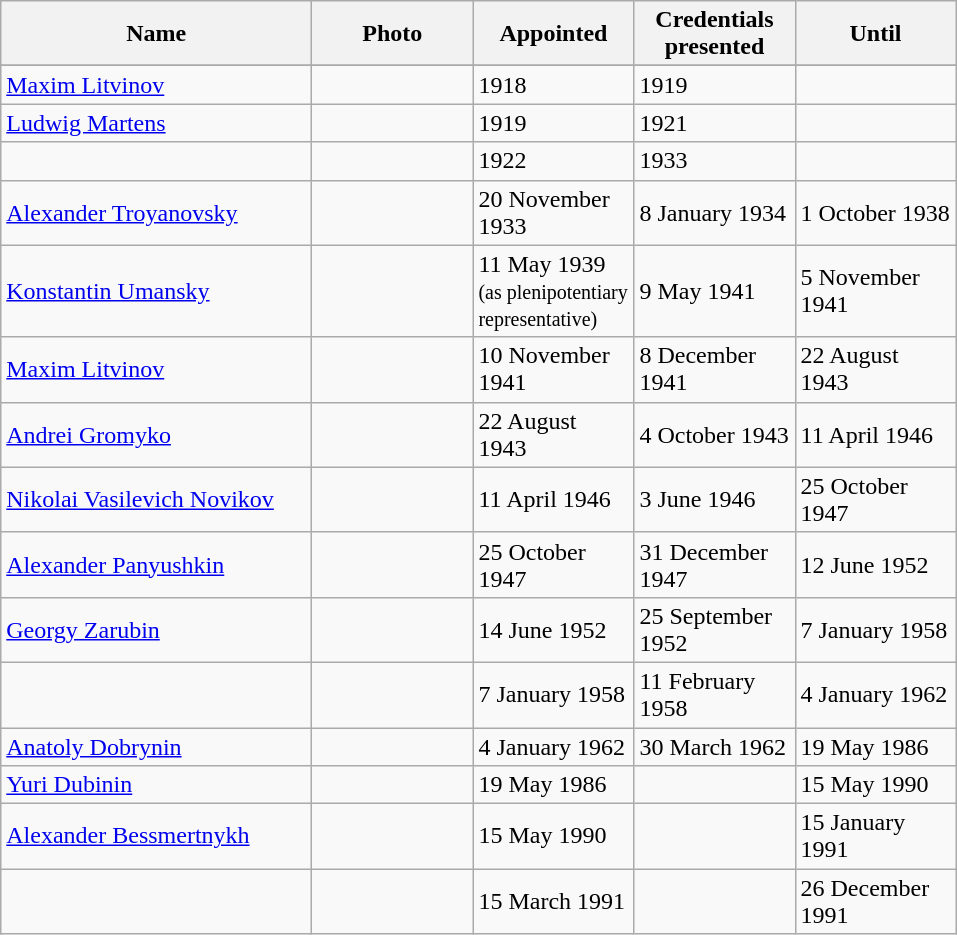<table class="wikitable">
<tr valign="middle">
<th width=200>Name</th>
<th width=100>Photo</th>
<th width=100>Appointed</th>
<th width=100>Credentials presented</th>
<th width=100>Until</th>
</tr>
<tr style="font-weight:bold; background-color: #DDDDDD">
</tr>
<tr>
<td><a href='#'>Maxim Litvinov</a></td>
<td></td>
<td>1918</td>
<td>1919</td>
<td></td>
</tr>
<tr>
<td><a href='#'>Ludwig Martens</a></td>
<td></td>
<td>1919</td>
<td>1921</td>
<td></td>
</tr>
<tr>
<td></td>
<td></td>
<td>1922</td>
<td>1933</td>
<td></td>
</tr>
<tr>
<td><a href='#'>Alexander Troyanovsky</a></td>
<td></td>
<td>20 November 1933</td>
<td>8 January 1934</td>
<td>1 October 1938</td>
</tr>
<tr>
<td><a href='#'>Konstantin Umansky</a></td>
<td></td>
<td>11 May 1939<br><small>(as plenipotentiary representative)</small></td>
<td>9 May 1941</td>
<td>5 November 1941</td>
</tr>
<tr>
<td><a href='#'>Maxim Litvinov</a></td>
<td></td>
<td>10 November 1941</td>
<td>8 December 1941</td>
<td>22 August 1943</td>
</tr>
<tr>
<td><a href='#'>Andrei Gromyko</a></td>
<td></td>
<td>22 August 1943</td>
<td>4 October 1943</td>
<td>11 April 1946</td>
</tr>
<tr>
<td><a href='#'>Nikolai Vasilevich Novikov</a></td>
<td></td>
<td>11 April 1946</td>
<td>3 June 1946</td>
<td>25 October 1947</td>
</tr>
<tr>
<td><a href='#'>Alexander Panyushkin</a></td>
<td></td>
<td>25 October 1947</td>
<td>31 December 1947</td>
<td>12 June 1952</td>
</tr>
<tr>
<td><a href='#'>Georgy Zarubin</a></td>
<td></td>
<td>14 June 1952</td>
<td>25 September 1952</td>
<td>7 January 1958</td>
</tr>
<tr>
<td></td>
<td></td>
<td>7 January 1958</td>
<td>11 February 1958</td>
<td>4 January 1962</td>
</tr>
<tr>
<td><a href='#'>Anatoly Dobrynin</a></td>
<td></td>
<td>4 January 1962</td>
<td>30 March 1962</td>
<td>19 May 1986</td>
</tr>
<tr>
<td><a href='#'>Yuri Dubinin</a></td>
<td></td>
<td>19 May 1986</td>
<td></td>
<td>15 May 1990</td>
</tr>
<tr>
<td><a href='#'>Alexander Bessmertnykh</a></td>
<td></td>
<td>15 May 1990</td>
<td></td>
<td>15 January 1991</td>
</tr>
<tr>
<td></td>
<td></td>
<td>15 March 1991</td>
<td></td>
<td>26 December 1991</td>
</tr>
</table>
